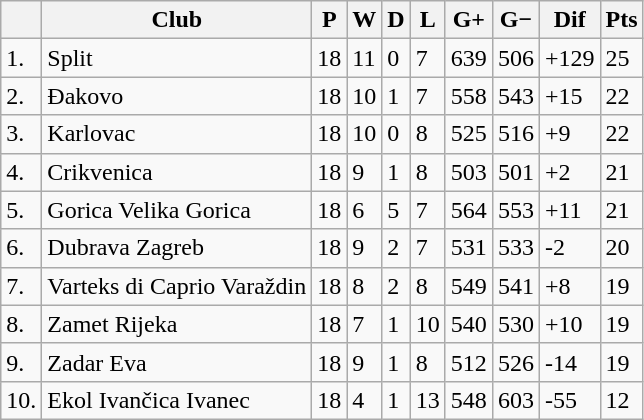<table class="wikitable sortable">
<tr>
<th></th>
<th>Club</th>
<th>P</th>
<th>W</th>
<th>D</th>
<th>L</th>
<th>G+</th>
<th>G−</th>
<th>Dif</th>
<th>Pts</th>
</tr>
<tr>
<td>1.</td>
<td>Split</td>
<td>18</td>
<td>11</td>
<td>0</td>
<td>7</td>
<td>639</td>
<td>506</td>
<td>+129</td>
<td>25</td>
</tr>
<tr>
<td>2.</td>
<td>Đakovo</td>
<td>18</td>
<td>10</td>
<td>1</td>
<td>7</td>
<td>558</td>
<td>543</td>
<td>+15</td>
<td>22</td>
</tr>
<tr>
<td>3.</td>
<td>Karlovac</td>
<td>18</td>
<td>10</td>
<td>0</td>
<td>8</td>
<td>525</td>
<td>516</td>
<td>+9</td>
<td>22</td>
</tr>
<tr>
<td>4.</td>
<td>Crikvenica</td>
<td>18</td>
<td>9</td>
<td>1</td>
<td>8</td>
<td>503</td>
<td>501</td>
<td>+2</td>
<td>21</td>
</tr>
<tr>
<td>5.</td>
<td>Gorica Velika Gorica</td>
<td>18</td>
<td>6</td>
<td>5</td>
<td>7</td>
<td>564</td>
<td>553</td>
<td>+11</td>
<td>21</td>
</tr>
<tr>
<td>6.</td>
<td>Dubrava Zagreb</td>
<td>18</td>
<td>9</td>
<td>2</td>
<td>7</td>
<td>531</td>
<td>533</td>
<td>-2</td>
<td>20</td>
</tr>
<tr>
<td>7.</td>
<td>Varteks di Caprio Varaždin</td>
<td>18</td>
<td>8</td>
<td>2</td>
<td>8</td>
<td>549</td>
<td>541</td>
<td>+8</td>
<td>19</td>
</tr>
<tr>
<td>8.</td>
<td>Zamet Rijeka</td>
<td>18</td>
<td>7</td>
<td>1</td>
<td>10</td>
<td>540</td>
<td>530</td>
<td>+10</td>
<td>19</td>
</tr>
<tr>
<td>9.</td>
<td>Zadar Eva</td>
<td>18</td>
<td>9</td>
<td>1</td>
<td>8</td>
<td>512</td>
<td>526</td>
<td>-14</td>
<td>19</td>
</tr>
<tr>
<td>10.</td>
<td>Ekol Ivančica Ivanec</td>
<td>18</td>
<td>4</td>
<td>1</td>
<td>13</td>
<td>548</td>
<td>603</td>
<td>-55</td>
<td>12</td>
</tr>
</table>
